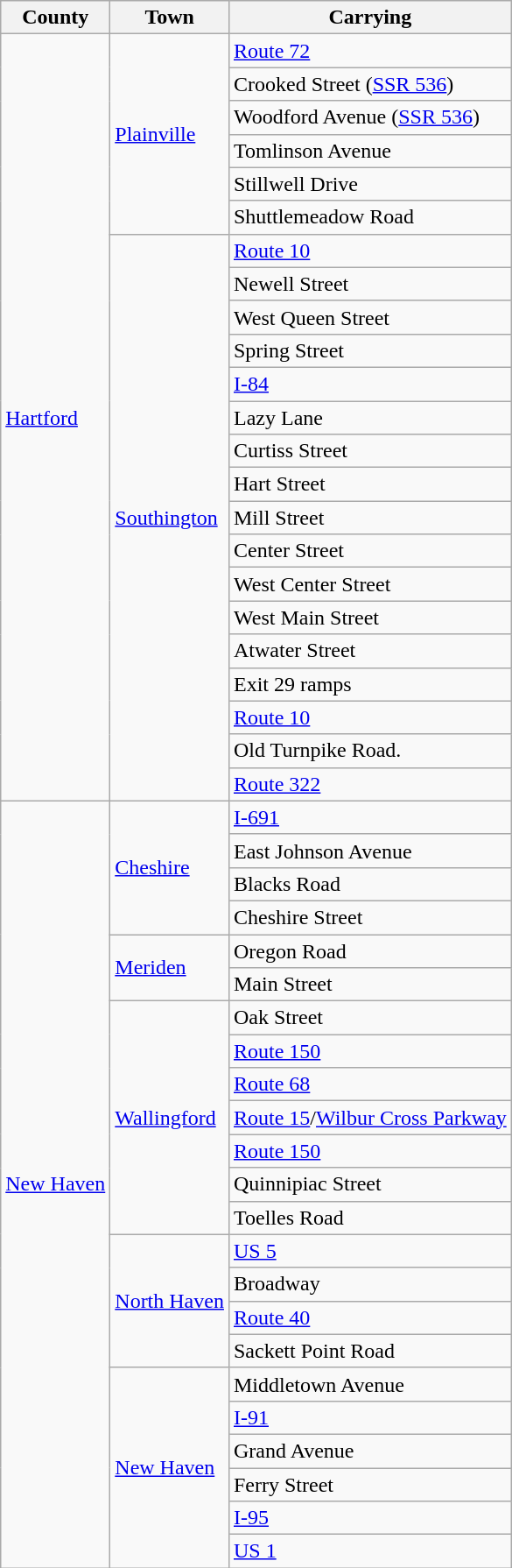<table class="wikitable">
<tr>
<th>County</th>
<th>Town</th>
<th>Carrying</th>
</tr>
<tr>
<td rowspan="23"><a href='#'>Hartford</a></td>
<td rowspan="6"><a href='#'>Plainville</a></td>
<td> <a href='#'>Route 72</a></td>
</tr>
<tr>
<td>Crooked Street (<a href='#'>SSR 536</a>)</td>
</tr>
<tr>
<td>Woodford Avenue (<a href='#'>SSR 536</a>)</td>
</tr>
<tr>
<td>Tomlinson Avenue</td>
</tr>
<tr>
<td>Stillwell Drive</td>
</tr>
<tr>
<td>Shuttlemeadow Road</td>
</tr>
<tr>
<td rowspan="17"><a href='#'>Southington</a></td>
<td><a href='#'>Route 10</a></td>
</tr>
<tr>
<td>Newell Street</td>
</tr>
<tr>
<td>West Queen Street</td>
</tr>
<tr>
<td>Spring Street</td>
</tr>
<tr>
<td> <a href='#'>I-84</a></td>
</tr>
<tr>
<td>Lazy Lane</td>
</tr>
<tr>
<td>Curtiss Street</td>
</tr>
<tr>
<td>Hart Street</td>
</tr>
<tr>
<td>Mill Street</td>
</tr>
<tr>
<td>Center Street</td>
</tr>
<tr>
<td>West Center Street</td>
</tr>
<tr>
<td>West Main Street</td>
</tr>
<tr>
<td>Atwater Street</td>
</tr>
<tr>
<td> Exit 29 ramps</td>
</tr>
<tr>
<td><a href='#'>Route 10</a></td>
</tr>
<tr>
<td>Old Turnpike Road.</td>
</tr>
<tr>
<td> <a href='#'>Route 322</a></td>
</tr>
<tr>
<td rowspan="23"><a href='#'>New Haven</a></td>
<td rowspan="4"><a href='#'>Cheshire</a></td>
<td> <a href='#'>I-691</a></td>
</tr>
<tr>
<td>East Johnson Avenue</td>
</tr>
<tr>
<td>Blacks Road</td>
</tr>
<tr>
<td>Cheshire Street</td>
</tr>
<tr>
<td rowspan="2"><a href='#'>Meriden</a></td>
<td>Oregon Road</td>
</tr>
<tr>
<td>Main Street</td>
</tr>
<tr>
<td rowspan="7"><a href='#'>Wallingford</a></td>
<td>Oak Street</td>
</tr>
<tr>
<td> <a href='#'>Route 150</a></td>
</tr>
<tr>
<td> <a href='#'>Route 68</a></td>
</tr>
<tr>
<td> <a href='#'>Route 15</a>/<a href='#'>Wilbur Cross Parkway</a></td>
</tr>
<tr>
<td> <a href='#'>Route 150</a></td>
</tr>
<tr>
<td>Quinnipiac Street</td>
</tr>
<tr>
<td>Toelles Road</td>
</tr>
<tr>
<td rowspan="4"><a href='#'>North Haven</a></td>
<td> <a href='#'>US 5</a></td>
</tr>
<tr>
<td>Broadway</td>
</tr>
<tr>
<td> <a href='#'>Route 40</a></td>
</tr>
<tr>
<td>Sackett Point Road</td>
</tr>
<tr>
<td rowspan="6"><a href='#'>New Haven</a></td>
<td>Middletown Avenue</td>
</tr>
<tr>
<td> <a href='#'>I-91</a></td>
</tr>
<tr>
<td>Grand Avenue</td>
</tr>
<tr>
<td>Ferry Street</td>
</tr>
<tr>
<td> <a href='#'>I-95</a></td>
</tr>
<tr>
<td> <a href='#'>US 1</a></td>
</tr>
</table>
